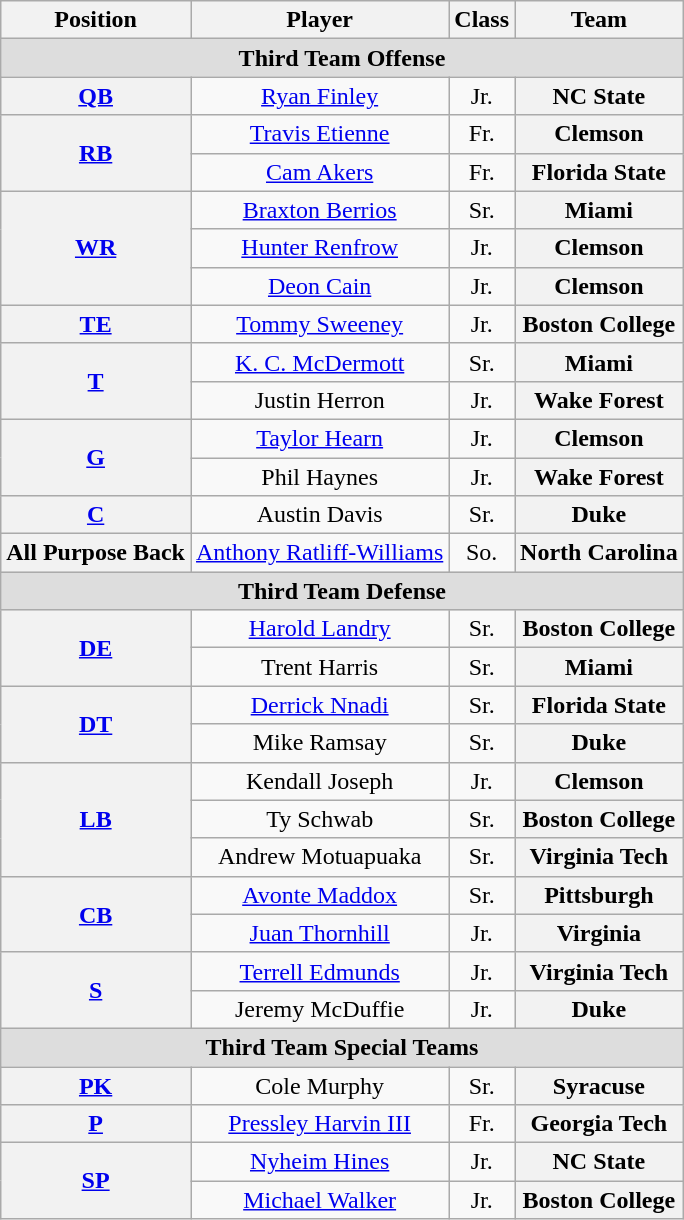<table class="wikitable">
<tr>
<th>Position</th>
<th>Player</th>
<th>Class</th>
<th>Team</th>
</tr>
<tr>
<td colspan="4" style="text-align:center; background:#ddd;"><strong>Third Team Offense</strong></td>
</tr>
<tr style="text-align:center;">
<th rowspan="1"><a href='#'>QB</a></th>
<td><a href='#'>Ryan Finley</a></td>
<td>Jr.</td>
<th style=>NC State</th>
</tr>
<tr style="text-align:center;">
<th rowspan="2"><a href='#'>RB</a></th>
<td><a href='#'>Travis Etienne</a></td>
<td>Fr.</td>
<th style=>Clemson</th>
</tr>
<tr style="text-align:center;">
<td><a href='#'>Cam Akers</a></td>
<td>Fr.</td>
<th style=>Florida State</th>
</tr>
<tr style="text-align:center;">
<th rowspan="3"><a href='#'>WR</a></th>
<td><a href='#'>Braxton Berrios</a></td>
<td>Sr.</td>
<th style=>Miami</th>
</tr>
<tr style="text-align:center;">
<td><a href='#'>Hunter Renfrow</a></td>
<td>Jr.</td>
<th style=>Clemson</th>
</tr>
<tr style="text-align:center;">
<td><a href='#'>Deon Cain</a></td>
<td>Jr.</td>
<th style=>Clemson</th>
</tr>
<tr style="text-align:center;">
<th rowspan="1"><a href='#'>TE</a></th>
<td><a href='#'>Tommy Sweeney</a></td>
<td>Jr.</td>
<th style=>Boston College</th>
</tr>
<tr style="text-align:center;">
<th rowspan="2"><a href='#'>T</a></th>
<td><a href='#'>K. C. McDermott</a></td>
<td>Sr.</td>
<th style=>Miami</th>
</tr>
<tr style="text-align:center;">
<td>Justin Herron</td>
<td>Jr.</td>
<th style=>Wake Forest</th>
</tr>
<tr style="text-align:center;">
<th rowspan="2"><a href='#'>G</a></th>
<td><a href='#'>Taylor Hearn</a></td>
<td>Jr.</td>
<th style=>Clemson</th>
</tr>
<tr style="text-align:center;">
<td>Phil Haynes</td>
<td>Jr.</td>
<th style=>Wake Forest</th>
</tr>
<tr style="text-align:center;">
<th rowspan="1"><a href='#'>C</a></th>
<td>Austin Davis</td>
<td>Sr.</td>
<th style=>Duke</th>
</tr>
<tr style="text-align:center;">
<th rowspan="1">All Purpose Back</th>
<td><a href='#'>Anthony Ratliff-Williams</a></td>
<td>So.</td>
<th style=>North Carolina</th>
</tr>
<tr style="text-align:center;">
<td colspan="4" style="text-align:center; background:#ddd;"><strong>Third Team Defense</strong></td>
</tr>
<tr style="text-align:center;">
<th rowspan="2"><a href='#'>DE</a></th>
<td><a href='#'>Harold Landry</a></td>
<td>Sr.</td>
<th style=>Boston College</th>
</tr>
<tr style="text-align:center;">
<td>Trent Harris</td>
<td>Sr.</td>
<th style=>Miami</th>
</tr>
<tr style="text-align:center;">
<th rowspan="2"><a href='#'>DT</a></th>
<td><a href='#'>Derrick Nnadi</a></td>
<td>Sr.</td>
<th style=>Florida State</th>
</tr>
<tr style="text-align:center;">
<td>Mike Ramsay</td>
<td>Sr.</td>
<th style=>Duke</th>
</tr>
<tr style="text-align:center;">
<th rowspan="3"><a href='#'>LB</a></th>
<td>Kendall Joseph</td>
<td>Jr.</td>
<th style=>Clemson</th>
</tr>
<tr style="text-align:center;">
<td>Ty Schwab</td>
<td>Sr.</td>
<th style=>Boston College</th>
</tr>
<tr style="text-align:center;">
<td>Andrew Motuapuaka</td>
<td>Sr.</td>
<th style=>Virginia Tech</th>
</tr>
<tr style="text-align:center;">
<th rowspan="2"><a href='#'>CB</a></th>
<td><a href='#'>Avonte Maddox</a></td>
<td>Sr.</td>
<th style=>Pittsburgh</th>
</tr>
<tr style="text-align:center;">
<td><a href='#'>Juan Thornhill</a></td>
<td>Jr.</td>
<th style=>Virginia</th>
</tr>
<tr style="text-align:center;">
<th rowspan="2"><a href='#'>S</a></th>
<td><a href='#'>Terrell Edmunds</a></td>
<td>Jr.</td>
<th style=>Virginia Tech</th>
</tr>
<tr style="text-align:center;">
<td>Jeremy McDuffie</td>
<td>Jr.</td>
<th style=>Duke</th>
</tr>
<tr>
<td colspan="4" style="text-align:center; background:#ddd;"><strong>Third Team Special Teams</strong></td>
</tr>
<tr style="text-align:center;">
<th rowspan="1"><a href='#'>PK</a></th>
<td>Cole Murphy</td>
<td>Sr.</td>
<th style=>Syracuse</th>
</tr>
<tr style="text-align:center;">
<th rowspan="1"><a href='#'>P</a></th>
<td><a href='#'>Pressley Harvin III</a></td>
<td>Fr.</td>
<th style=>Georgia Tech</th>
</tr>
<tr style="text-align:center;">
<th rowspan="2"><a href='#'>SP</a></th>
<td><a href='#'>Nyheim Hines</a></td>
<td>Jr.</td>
<th style=>NC State</th>
</tr>
<tr style="text-align:center;">
<td><a href='#'>Michael Walker</a></td>
<td>Jr.</td>
<th style=>Boston College</th>
</tr>
</table>
